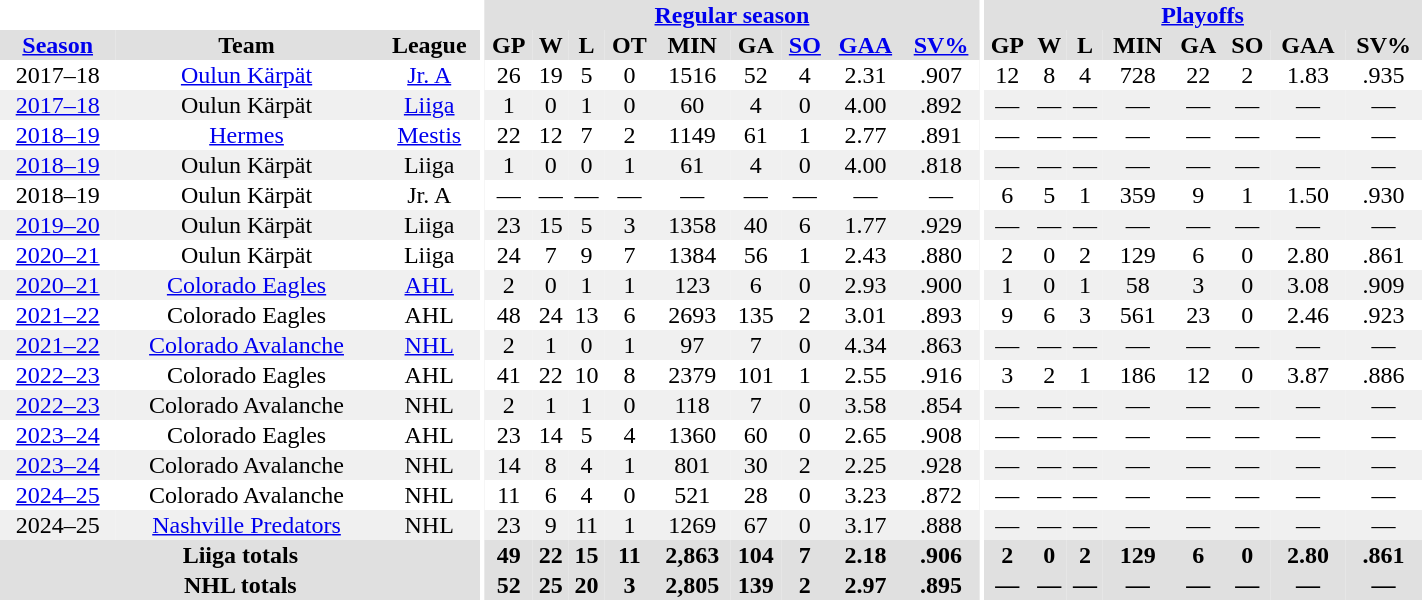<table border="0" cellpadding="1" cellspacing="0" style="text-align:center; width:75%">
<tr bgcolor="#e0e0e0">
<th colspan="3" bgcolor="#ffffff"></th>
<th rowspan="99" bgcolor="#ffffff"></th>
<th colspan="9" bgcolor="#e0e0e0"><a href='#'>Regular season</a></th>
<th rowspan="99" bgcolor="#ffffff"></th>
<th colspan="8" bgcolor="#e0e0e0"><a href='#'>Playoffs</a></th>
</tr>
<tr bgcolor="#e0e0e0">
<th><a href='#'>Season</a></th>
<th>Team</th>
<th>League</th>
<th>GP</th>
<th>W</th>
<th>L</th>
<th>OT</th>
<th>MIN</th>
<th>GA</th>
<th><a href='#'>SO</a></th>
<th><a href='#'>GAA</a></th>
<th><a href='#'>SV%</a></th>
<th>GP</th>
<th>W</th>
<th>L</th>
<th>MIN</th>
<th>GA</th>
<th>SO</th>
<th>GAA</th>
<th>SV%</th>
</tr>
<tr>
<td>2017–18</td>
<td><a href='#'>Oulun Kärpät</a></td>
<td><a href='#'>Jr. A</a></td>
<td>26</td>
<td>19</td>
<td>5</td>
<td>0</td>
<td>1516</td>
<td>52</td>
<td>4</td>
<td>2.31</td>
<td>.907</td>
<td>12</td>
<td>8</td>
<td>4</td>
<td>728</td>
<td>22</td>
<td>2</td>
<td>1.83</td>
<td>.935</td>
</tr>
<tr bgcolor="#f0f0f0">
<td><a href='#'>2017–18</a></td>
<td>Oulun Kärpät</td>
<td><a href='#'>Liiga</a></td>
<td>1</td>
<td>0</td>
<td>1</td>
<td>0</td>
<td>60</td>
<td>4</td>
<td>0</td>
<td>4.00</td>
<td>.892</td>
<td>—</td>
<td>—</td>
<td>—</td>
<td>—</td>
<td>—</td>
<td>—</td>
<td>—</td>
<td>—</td>
</tr>
<tr>
<td><a href='#'>2018–19</a></td>
<td><a href='#'>Hermes</a></td>
<td><a href='#'>Mestis</a></td>
<td>22</td>
<td>12</td>
<td>7</td>
<td>2</td>
<td>1149</td>
<td>61</td>
<td>1</td>
<td>2.77</td>
<td>.891</td>
<td>—</td>
<td>—</td>
<td>—</td>
<td>—</td>
<td>—</td>
<td>—</td>
<td>—</td>
<td>—</td>
</tr>
<tr bgcolor="#f0f0f0">
<td><a href='#'>2018–19</a></td>
<td>Oulun Kärpät</td>
<td>Liiga</td>
<td>1</td>
<td>0</td>
<td>0</td>
<td>1</td>
<td>61</td>
<td>4</td>
<td>0</td>
<td>4.00</td>
<td>.818</td>
<td>—</td>
<td>—</td>
<td>—</td>
<td>—</td>
<td>—</td>
<td>—</td>
<td>—</td>
<td>—</td>
</tr>
<tr>
<td>2018–19</td>
<td>Oulun Kärpät</td>
<td>Jr. A</td>
<td>—</td>
<td>—</td>
<td>—</td>
<td>—</td>
<td>—</td>
<td>—</td>
<td>—</td>
<td>—</td>
<td>—</td>
<td>6</td>
<td>5</td>
<td>1</td>
<td>359</td>
<td>9</td>
<td>1</td>
<td>1.50</td>
<td>.930</td>
</tr>
<tr bgcolor="#f0f0f0">
<td><a href='#'>2019–20</a></td>
<td>Oulun Kärpät</td>
<td>Liiga</td>
<td>23</td>
<td>15</td>
<td>5</td>
<td>3</td>
<td>1358</td>
<td>40</td>
<td>6</td>
<td>1.77</td>
<td>.929</td>
<td>—</td>
<td>—</td>
<td>—</td>
<td>—</td>
<td>—</td>
<td>—</td>
<td>—</td>
<td>—</td>
</tr>
<tr>
<td><a href='#'>2020–21</a></td>
<td>Oulun Kärpät</td>
<td>Liiga</td>
<td>24</td>
<td>7</td>
<td>9</td>
<td>7</td>
<td>1384</td>
<td>56</td>
<td>1</td>
<td>2.43</td>
<td>.880</td>
<td>2</td>
<td>0</td>
<td>2</td>
<td>129</td>
<td>6</td>
<td>0</td>
<td>2.80</td>
<td>.861</td>
</tr>
<tr bgcolor="#f0f0f0">
<td><a href='#'>2020–21</a></td>
<td><a href='#'>Colorado Eagles</a></td>
<td><a href='#'>AHL</a></td>
<td>2</td>
<td>0</td>
<td>1</td>
<td>1</td>
<td>123</td>
<td>6</td>
<td>0</td>
<td>2.93</td>
<td>.900</td>
<td>1</td>
<td>0</td>
<td>1</td>
<td>58</td>
<td>3</td>
<td>0</td>
<td>3.08</td>
<td>.909</td>
</tr>
<tr>
<td><a href='#'>2021–22</a></td>
<td>Colorado Eagles</td>
<td>AHL</td>
<td>48</td>
<td>24</td>
<td>13</td>
<td>6</td>
<td>2693</td>
<td>135</td>
<td>2</td>
<td>3.01</td>
<td>.893</td>
<td>9</td>
<td>6</td>
<td>3</td>
<td>561</td>
<td>23</td>
<td>0</td>
<td>2.46</td>
<td>.923</td>
</tr>
<tr bgcolor="#f0f0f0">
<td><a href='#'>2021–22</a></td>
<td><a href='#'>Colorado Avalanche</a></td>
<td><a href='#'>NHL</a></td>
<td>2</td>
<td>1</td>
<td>0</td>
<td>1</td>
<td>97</td>
<td>7</td>
<td>0</td>
<td>4.34</td>
<td>.863</td>
<td>—</td>
<td>—</td>
<td>—</td>
<td>—</td>
<td>—</td>
<td>—</td>
<td>—</td>
<td>—</td>
</tr>
<tr>
<td><a href='#'>2022–23</a></td>
<td>Colorado Eagles</td>
<td>AHL</td>
<td>41</td>
<td>22</td>
<td>10</td>
<td>8</td>
<td>2379</td>
<td>101</td>
<td>1</td>
<td>2.55</td>
<td>.916</td>
<td>3</td>
<td>2</td>
<td>1</td>
<td>186</td>
<td>12</td>
<td>0</td>
<td>3.87</td>
<td>.886</td>
</tr>
<tr bgcolor="#f0f0f0">
<td><a href='#'>2022–23</a></td>
<td>Colorado Avalanche</td>
<td>NHL</td>
<td>2</td>
<td>1</td>
<td>1</td>
<td>0</td>
<td>118</td>
<td>7</td>
<td>0</td>
<td>3.58</td>
<td>.854</td>
<td>—</td>
<td>—</td>
<td>—</td>
<td>—</td>
<td>—</td>
<td>—</td>
<td>—</td>
<td>—</td>
</tr>
<tr>
<td><a href='#'>2023–24</a></td>
<td>Colorado Eagles</td>
<td>AHL</td>
<td>23</td>
<td>14</td>
<td>5</td>
<td>4</td>
<td>1360</td>
<td>60</td>
<td>0</td>
<td>2.65</td>
<td>.908</td>
<td>—</td>
<td>—</td>
<td>—</td>
<td>—</td>
<td>—</td>
<td>—</td>
<td>—</td>
<td>—</td>
</tr>
<tr bgcolor="#f0f0f0">
<td><a href='#'>2023–24</a></td>
<td>Colorado Avalanche</td>
<td>NHL</td>
<td>14</td>
<td>8</td>
<td>4</td>
<td>1</td>
<td>801</td>
<td>30</td>
<td>2</td>
<td>2.25</td>
<td>.928</td>
<td>—</td>
<td>—</td>
<td>—</td>
<td>—</td>
<td>—</td>
<td>—</td>
<td>—</td>
<td>—</td>
</tr>
<tr>
<td><a href='#'>2024–25</a></td>
<td>Colorado Avalanche</td>
<td>NHL</td>
<td>11</td>
<td>6</td>
<td>4</td>
<td>0</td>
<td>521</td>
<td>28</td>
<td>0</td>
<td>3.23</td>
<td>.872</td>
<td>—</td>
<td>—</td>
<td>—</td>
<td>—</td>
<td>—</td>
<td>—</td>
<td>—</td>
<td>—</td>
</tr>
<tr bgcolor="#f0f0f0">
<td>2024–25</td>
<td><a href='#'>Nashville Predators</a></td>
<td>NHL</td>
<td>23</td>
<td>9</td>
<td>11</td>
<td>1</td>
<td>1269</td>
<td>67</td>
<td>0</td>
<td>3.17</td>
<td>.888</td>
<td>—</td>
<td>—</td>
<td>—</td>
<td>—</td>
<td>—</td>
<td>—</td>
<td>—</td>
<td>—</td>
</tr>
<tr bgcolor="#e0e0e0">
<th colspan="3">Liiga totals</th>
<th>49</th>
<th>22</th>
<th>15</th>
<th>11</th>
<th>2,863</th>
<th>104</th>
<th>7</th>
<th>2.18</th>
<th>.906</th>
<th>2</th>
<th>0</th>
<th>2</th>
<th>129</th>
<th>6</th>
<th>0</th>
<th>2.80</th>
<th>.861</th>
</tr>
<tr bgcolor="#e0e0e0">
<th colspan="3">NHL totals</th>
<th>52</th>
<th>25</th>
<th>20</th>
<th>3</th>
<th>2,805</th>
<th>139</th>
<th>2</th>
<th>2.97</th>
<th>.895</th>
<th>—</th>
<th>—</th>
<th>—</th>
<th>—</th>
<th>—</th>
<th>—</th>
<th>—</th>
<th>—</th>
</tr>
</table>
